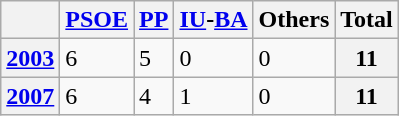<table class="wikitable">
<tr>
<th></th>
<th><a href='#'>PSOE</a></th>
<th><a href='#'>PP</a></th>
<th><a href='#'>IU</a>-<a href='#'>BA</a></th>
<th>Others</th>
<th>Total</th>
</tr>
<tr>
<th><a href='#'>2003</a></th>
<td>6</td>
<td>5</td>
<td>0</td>
<td>0</td>
<th>11</th>
</tr>
<tr>
<th><a href='#'>2007</a></th>
<td>6</td>
<td>4</td>
<td>1</td>
<td>0</td>
<th>11</th>
</tr>
</table>
